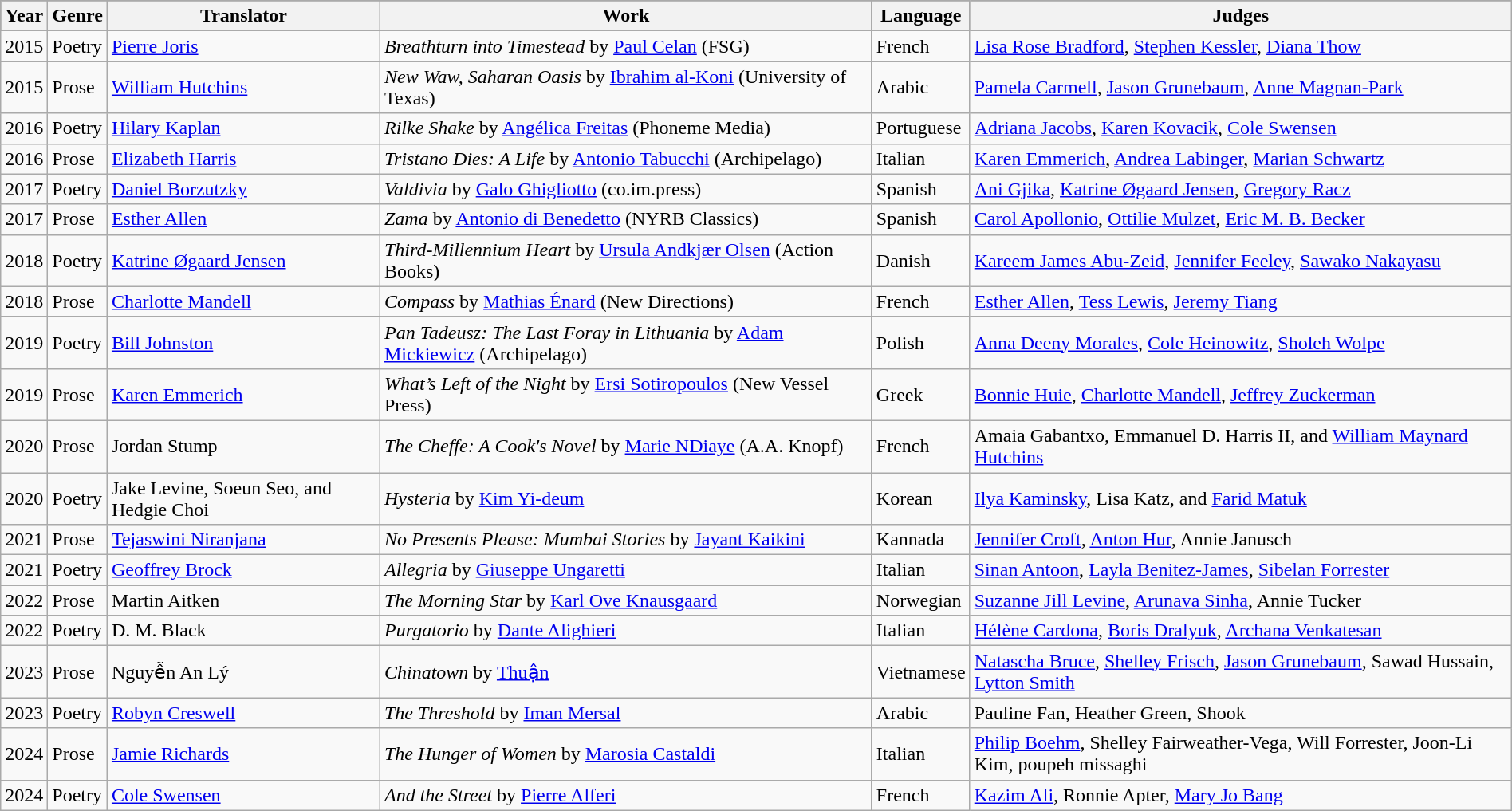<table class="wikitable" width=100%>
<tr bgcolor="#505050">
<th>Year</th>
<th>Genre</th>
<th>Translator</th>
<th>Work</th>
<th>Language</th>
<th>Judges</th>
</tr>
<tr>
<td>2015</td>
<td>Poetry</td>
<td><a href='#'>Pierre Joris</a></td>
<td><em>Breathturn into Timestead</em> by <a href='#'>Paul Celan</a> (FSG)</td>
<td>French</td>
<td><a href='#'>Lisa Rose Bradford</a>, <a href='#'>Stephen Kessler</a>, <a href='#'>Diana Thow</a></td>
</tr>
<tr>
<td>2015</td>
<td>Prose</td>
<td><a href='#'>William Hutchins</a></td>
<td><em>New Waw, Saharan Oasis</em> by <a href='#'>Ibrahim al-Koni</a> (University of Texas)</td>
<td>Arabic</td>
<td><a href='#'>Pamela Carmell</a>, <a href='#'>Jason Grunebaum</a>, <a href='#'>Anne Magnan-Park</a></td>
</tr>
<tr>
<td>2016</td>
<td>Poetry</td>
<td><a href='#'>Hilary Kaplan</a></td>
<td><em>Rilke Shake</em> by <a href='#'>Angélica Freitas</a> (Phoneme Media)</td>
<td>Portuguese</td>
<td><a href='#'>Adriana Jacobs</a>, <a href='#'>Karen Kovacik</a>, <a href='#'>Cole Swensen</a></td>
</tr>
<tr>
<td>2016</td>
<td>Prose</td>
<td><a href='#'>Elizabeth Harris</a></td>
<td><em>Tristano Dies: A Life</em> by <a href='#'>Antonio Tabucchi</a> (Archipelago)</td>
<td>Italian</td>
<td><a href='#'>Karen Emmerich</a>, <a href='#'>Andrea Labinger</a>, <a href='#'>Marian Schwartz</a></td>
</tr>
<tr>
<td>2017</td>
<td>Poetry</td>
<td><a href='#'>Daniel Borzutzky</a></td>
<td><em>Valdivia</em> by <a href='#'>Galo Ghigliotto</a> (co.im.press)</td>
<td>Spanish</td>
<td><a href='#'>Ani Gjika</a>, <a href='#'>Katrine Øgaard Jensen</a>, <a href='#'>Gregory Racz</a></td>
</tr>
<tr>
<td>2017</td>
<td>Prose</td>
<td><a href='#'>Esther Allen</a></td>
<td><em>Zama</em> by <a href='#'>Antonio di Benedetto</a> (NYRB Classics)</td>
<td>Spanish</td>
<td><a href='#'>Carol Apollonio</a>, <a href='#'>Ottilie Mulzet</a>, <a href='#'>Eric M. B. Becker</a></td>
</tr>
<tr>
<td>2018</td>
<td>Poetry</td>
<td><a href='#'>Katrine Øgaard Jensen</a></td>
<td><em>Third-Millennium Heart</em> by <a href='#'>Ursula Andkjær Olsen</a> (Action Books)</td>
<td>Danish</td>
<td><a href='#'>Kareem James Abu-Zeid</a>, <a href='#'>Jennifer Feeley</a>, <a href='#'>Sawako Nakayasu</a></td>
</tr>
<tr>
<td>2018</td>
<td>Prose</td>
<td><a href='#'>Charlotte Mandell</a></td>
<td><em>Compass</em> by <a href='#'>Mathias Énard</a> (New Directions)</td>
<td>French</td>
<td><a href='#'>Esther Allen</a>, <a href='#'>Tess Lewis</a>, <a href='#'>Jeremy Tiang</a></td>
</tr>
<tr>
<td>2019</td>
<td>Poetry</td>
<td><a href='#'>Bill Johnston</a></td>
<td><em>Pan Tadeusz: The Last Foray in Lithuania</em> by <a href='#'>Adam Mickiewicz</a> (Archipelago)</td>
<td>Polish</td>
<td><a href='#'>Anna Deeny Morales</a>, <a href='#'>Cole Heinowitz</a>, <a href='#'>Sholeh Wolpe</a></td>
</tr>
<tr>
<td>2019</td>
<td>Prose</td>
<td><a href='#'>Karen Emmerich</a></td>
<td><em>What’s Left of the Night</em> by <a href='#'>Ersi Sotiropoulos</a> (New Vessel Press)</td>
<td>Greek</td>
<td><a href='#'>Bonnie Huie</a>, <a href='#'>Charlotte Mandell</a>, <a href='#'>Jeffrey Zuckerman</a></td>
</tr>
<tr>
<td>2020</td>
<td>Prose</td>
<td>Jordan Stump</td>
<td><em>The Cheffe: A Cook's Novel</em> by <a href='#'>Marie NDiaye</a> (A.A. Knopf)</td>
<td>French</td>
<td>Amaia Gabantxo, Emmanuel D. Harris II, and <a href='#'>William Maynard Hutchins</a></td>
</tr>
<tr>
<td>2020</td>
<td>Poetry</td>
<td>Jake Levine, Soeun Seo, and Hedgie Choi</td>
<td><em>Hysteria</em> by <a href='#'>Kim Yi-deum</a></td>
<td>Korean</td>
<td><a href='#'>Ilya Kaminsky</a>, Lisa Katz, and <a href='#'>Farid Matuk</a></td>
</tr>
<tr>
<td>2021</td>
<td>Prose</td>
<td><a href='#'>Tejaswini Niranjana</a></td>
<td><em>No Presents Please: Mumbai Stories</em> by <a href='#'>Jayant Kaikini</a></td>
<td>Kannada</td>
<td><a href='#'>Jennifer Croft</a>, <a href='#'>Anton Hur</a>, Annie Janusch</td>
</tr>
<tr>
<td>2021</td>
<td>Poetry</td>
<td><a href='#'>Geoffrey Brock</a></td>
<td><em>Allegria</em> by <a href='#'>Giuseppe Ungaretti</a></td>
<td>Italian</td>
<td><a href='#'>Sinan Antoon</a>, <a href='#'>Layla Benitez-James</a>, <a href='#'>Sibelan Forrester</a></td>
</tr>
<tr>
<td>2022</td>
<td>Prose</td>
<td>Martin Aitken</td>
<td><em>The Morning Star</em> by <a href='#'>Karl Ove Knausgaard</a></td>
<td>Norwegian</td>
<td><a href='#'>Suzanne Jill Levine</a>, <a href='#'>Arunava Sinha</a>, Annie Tucker</td>
</tr>
<tr>
<td>2022</td>
<td>Poetry</td>
<td>D. M. Black</td>
<td><em>Purgatorio</em> by <a href='#'>Dante Alighieri</a></td>
<td>Italian</td>
<td><a href='#'>Hélène Cardona</a>, <a href='#'>Boris Dralyuk</a>, <a href='#'>Archana Venkatesan</a></td>
</tr>
<tr>
<td>2023</td>
<td>Prose</td>
<td>Nguyễn An Lý</td>
<td><em>Chinatown</em> by <a href='#'>Thuận</a></td>
<td>Vietnamese</td>
<td><a href='#'>Natascha Bruce</a>, <a href='#'>Shelley Frisch</a>, <a href='#'>Jason Grunebaum</a>, Sawad Hussain, <a href='#'>Lytton Smith</a></td>
</tr>
<tr>
<td>2023</td>
<td>Poetry</td>
<td><a href='#'>Robyn Creswell</a></td>
<td><em>The Threshold</em> by <a href='#'>Iman Mersal</a></td>
<td>Arabic</td>
<td>Pauline Fan, Heather Green, Shook</td>
</tr>
<tr>
<td>2024</td>
<td>Prose</td>
<td><a href='#'>Jamie Richards</a></td>
<td><em>The Hunger of Women</em> by <a href='#'>Marosia Castaldi</a></td>
<td>Italian</td>
<td><a href='#'>Philip Boehm</a>, Shelley Fairweather-Vega, Will Forrester, Joon-Li Kim, poupeh missaghi</td>
</tr>
<tr>
<td>2024</td>
<td>Poetry</td>
<td><a href='#'>Cole Swensen</a></td>
<td><em>And the Street</em> by <a href='#'>Pierre Alferi</a></td>
<td>French</td>
<td><a href='#'>Kazim Ali</a>, Ronnie Apter, <a href='#'>Mary Jo Bang</a></td>
</tr>
</table>
